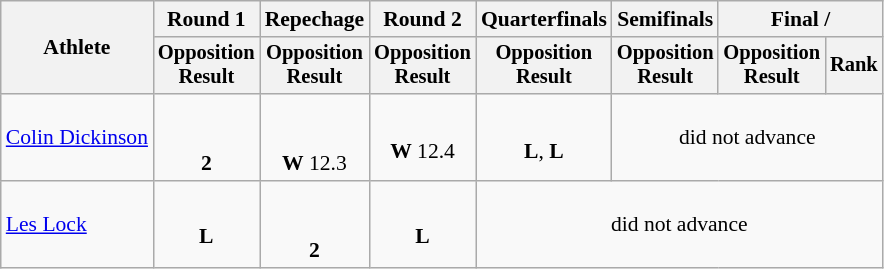<table class="wikitable" style="font-size:90%;text-align:center;">
<tr>
<th rowspan=2>Athlete</th>
<th>Round 1</th>
<th>Repechage</th>
<th>Round 2</th>
<th>Quarterfinals</th>
<th>Semifinals</th>
<th colspan=2>Final / </th>
</tr>
<tr style="font-size:95%">
<th>Opposition<br>Result</th>
<th>Opposition<br>Result</th>
<th>Opposition<br>Result</th>
<th>Opposition<br>Result</th>
<th>Opposition<br>Result</th>
<th>Opposition<br>Result</th>
<th>Rank</th>
</tr>
<tr>
<td style="text-align:left;"><a href='#'>Colin Dickinson</a></td>
<td><br><br><strong>2</strong></td>
<td><br><br><strong>W</strong> 12.3</td>
<td><br><strong>W</strong> 12.4</td>
<td><br><strong>L</strong>, <strong>L</strong></td>
<td colspan=3>did not advance</td>
</tr>
<tr>
<td style="text-align:left;"><a href='#'>Les Lock</a></td>
<td><br><strong>L</strong></td>
<td><br><br><strong>2</strong></td>
<td><br><strong>L</strong></td>
<td colspan=4>did not advance</td>
</tr>
</table>
